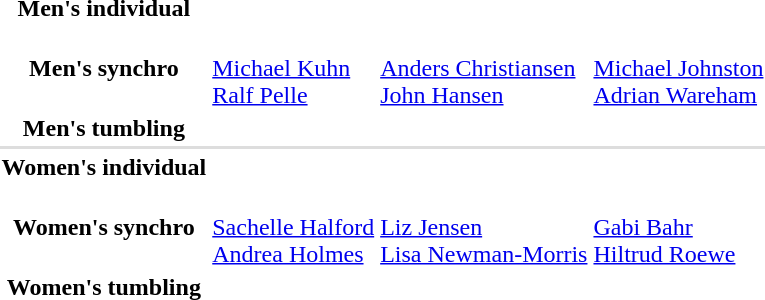<table>
<tr>
<th scope="row">Men's individual</th>
<td></td>
<td></td>
<td></td>
</tr>
<tr>
<th scope="row">Men's synchro</th>
<td><br><a href='#'>Michael Kuhn</a><br><a href='#'>Ralf Pelle</a></td>
<td><br><a href='#'>Anders Christiansen</a><br><a href='#'>John Hansen</a></td>
<td><br><a href='#'>Michael Johnston</a><br><a href='#'>Adrian Wareham</a></td>
</tr>
<tr>
<th scope="row">Men's tumbling</th>
<td></td>
<td></td>
<td></td>
</tr>
<tr bgcolor=#DDDDDD>
<td colspan=4></td>
</tr>
<tr>
<th scope="row">Women's individual</th>
<td></td>
<td></td>
<td></td>
</tr>
<tr>
<th scope="row">Women's synchro</th>
<td><br><a href='#'>Sachelle Halford</a><br><a href='#'>Andrea Holmes</a></td>
<td><br><a href='#'>Liz Jensen</a><br><a href='#'>Lisa Newman-Morris</a></td>
<td><br><a href='#'>Gabi Bahr</a><br><a href='#'>Hiltrud Roewe</a></td>
</tr>
<tr>
<th scope="row">Women's tumbling</th>
<td></td>
<td></td>
<td></td>
</tr>
</table>
